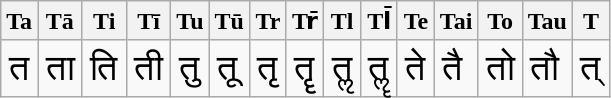<table class="wikitable">
<tr>
<th>Ta</th>
<th>Tā</th>
<th>Ti</th>
<th>Tī</th>
<th>Tu</th>
<th>Tū</th>
<th>Tr</th>
<th>Tr̄</th>
<th>Tl</th>
<th>Tl̄</th>
<th>Te</th>
<th>Tai</th>
<th>To</th>
<th>Tau</th>
<th>T</th>
</tr>
<tr style="font-size: 150%;">
<td>त</td>
<td>ता</td>
<td>ति</td>
<td>ती</td>
<td>तु</td>
<td>तू</td>
<td>तृ</td>
<td>तॄ</td>
<td>तॢ</td>
<td>तॣ</td>
<td>ते</td>
<td>तै</td>
<td>तो</td>
<td>तौ</td>
<td>त्</td>
</tr>
</table>
